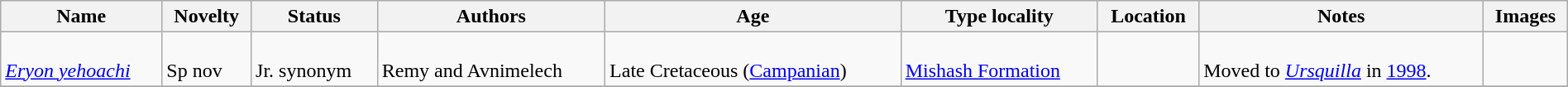<table class="wikitable sortable" align="center" width="100%">
<tr>
<th>Name</th>
<th>Novelty</th>
<th>Status</th>
<th>Authors</th>
<th>Age</th>
<th>Type locality</th>
<th>Location</th>
<th>Notes</th>
<th>Images</th>
</tr>
<tr>
<td><br><em><a href='#'>Eryon yehoachi</a></em></td>
<td><br>Sp nov</td>
<td><br>Jr. synonym</td>
<td><br>Remy and Avnimelech</td>
<td><br>Late Cretaceous (<a href='#'>Campanian</a>)</td>
<td><br><a href='#'>Mishash Formation</a></td>
<td><br></td>
<td><br>Moved to <em><a href='#'>Ursquilla</a></em> in <a href='#'>1998</a>.</td>
<td></td>
</tr>
<tr>
</tr>
</table>
